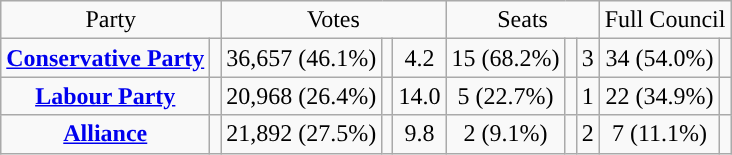<table class=wikitable style="text-align:center;">
<tr>
<td colspan=2>Party</td>
<td colspan=3>Votes</td>
<td colspan=3>Seats</td>
<td colspan=3>Full Council</td>
</tr>
<tr>
<td><strong><a href='#'>Conservative Party</a></strong></td>
<td style="background:"></td>
<td>36,657 (46.1%)</td>
<td></td>
<td> 4.2</td>
<td>15 (68.2%)</td>
<td></td>
<td> 3</td>
<td>34 (54.0%)</td>
<td></td>
</tr>
<tr>
<td><strong><a href='#'>Labour Party</a></strong></td>
<td style="background:"></td>
<td>20,968 (26.4%)</td>
<td></td>
<td> 14.0</td>
<td>5 (22.7%)</td>
<td></td>
<td> 1</td>
<td>22 (34.9%)</td>
<td></td>
</tr>
<tr>
<td><strong><a href='#'>Alliance</a></strong></td>
<td style="background:"></td>
<td>21,892 (27.5%)</td>
<td></td>
<td> 9.8</td>
<td>2 (9.1%)</td>
<td></td>
<td> 2</td>
<td>7 (11.1%)</td>
<td></td>
</tr>
</table>
